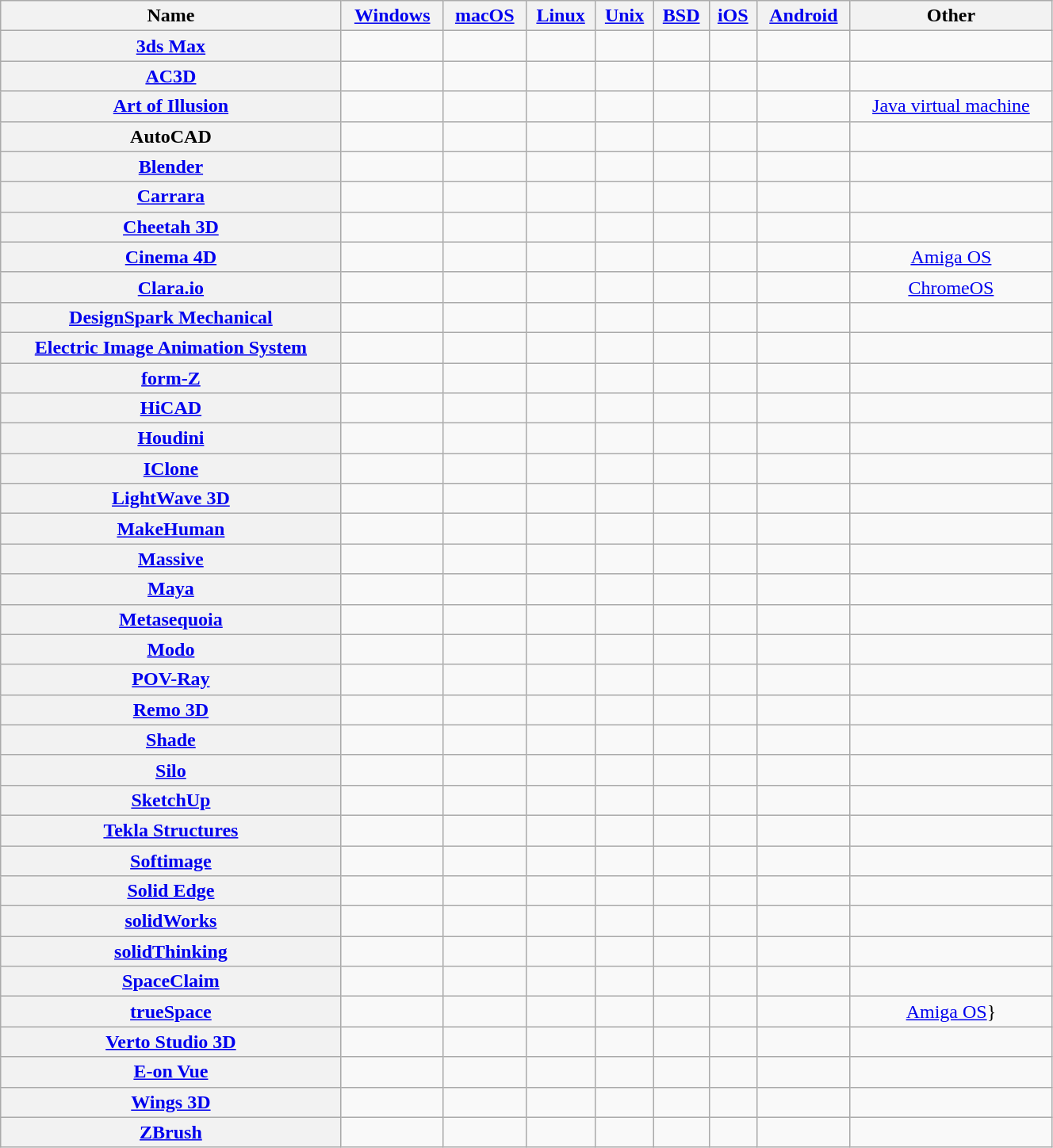<table class="sortable wikitable" style="text-align: center; width: 70%;">
<tr>
<th>Name</th>
<th><a href='#'>Windows</a></th>
<th><a href='#'>macOS</a></th>
<th><a href='#'>Linux</a></th>
<th><a href='#'>Unix</a></th>
<th><a href='#'>BSD</a></th>
<th><a href='#'>iOS</a></th>
<th><a href='#'>Android</a></th>
<th>Other</th>
</tr>
<tr>
<th><a href='#'>3ds Max</a></th>
<td></td>
<td></td>
<td></td>
<td></td>
<td></td>
<td></td>
<td></td>
<td></td>
</tr>
<tr>
<th><a href='#'>AC3D</a></th>
<td></td>
<td></td>
<td></td>
<td></td>
<td></td>
<td></td>
<td></td>
<td></td>
</tr>
<tr>
<th><a href='#'>Art of Illusion</a></th>
<td></td>
<td></td>
<td></td>
<td></td>
<td></td>
<td></td>
<td></td>
<td><a href='#'>Java virtual machine</a></td>
</tr>
<tr>
<th>AutoCAD</th>
<td></td>
<td></td>
<td></td>
<td></td>
<td></td>
<td></td>
<td></td>
<td></td>
</tr>
<tr>
<th><a href='#'>Blender</a></th>
<td></td>
<td></td>
<td></td>
<td></td>
<td></td>
<td></td>
<td></td>
<td></td>
</tr>
<tr>
<th><a href='#'>Carrara</a></th>
<td></td>
<td></td>
<td></td>
<td></td>
<td></td>
<td></td>
<td></td>
<td></td>
</tr>
<tr>
<th><a href='#'>Cheetah 3D</a></th>
<td></td>
<td></td>
<td></td>
<td></td>
<td></td>
<td></td>
<td></td>
<td></td>
</tr>
<tr>
<th><a href='#'>Cinema 4D</a></th>
<td></td>
<td></td>
<td></td>
<td></td>
<td></td>
<td></td>
<td></td>
<td><a href='#'>Amiga OS</a></td>
</tr>
<tr>
<th><a href='#'>Clara.io</a></th>
<td></td>
<td></td>
<td></td>
<td></td>
<td></td>
<td></td>
<td></td>
<td><a href='#'>ChromeOS</a></td>
</tr>
<tr>
<th><a href='#'>DesignSpark Mechanical</a></th>
<td></td>
<td></td>
<td></td>
<td></td>
<td></td>
<td></td>
<td></td>
<td></td>
</tr>
<tr>
<th><a href='#'>Electric Image Animation System</a></th>
<td></td>
<td></td>
<td></td>
<td></td>
<td></td>
<td></td>
<td></td>
<td></td>
</tr>
<tr>
<th><a href='#'>form-Z</a></th>
<td></td>
<td></td>
<td></td>
<td></td>
<td></td>
<td></td>
<td></td>
<td></td>
</tr>
<tr>
<th><a href='#'>HiCAD</a></th>
<td></td>
<td></td>
<td></td>
<td></td>
<td></td>
<td></td>
<td></td>
<td></td>
</tr>
<tr>
<th><a href='#'>Houdini</a></th>
<td></td>
<td></td>
<td></td>
<td></td>
<td></td>
<td></td>
<td></td>
<td></td>
</tr>
<tr>
<th><a href='#'>IClone</a></th>
<td></td>
<td></td>
<td></td>
<td></td>
<td></td>
<td></td>
<td></td>
<td></td>
</tr>
<tr>
<th><a href='#'>LightWave 3D</a></th>
<td></td>
<td></td>
<td></td>
<td></td>
<td></td>
<td></td>
<td></td>
<td></td>
</tr>
<tr>
<th><a href='#'>MakeHuman</a></th>
<td></td>
<td></td>
<td></td>
<td></td>
<td></td>
<td></td>
<td></td>
<td></td>
</tr>
<tr>
<th><a href='#'>Massive</a></th>
<td></td>
<td></td>
<td></td>
<td></td>
<td></td>
<td></td>
<td></td>
<td></td>
</tr>
<tr>
<th><a href='#'>Maya</a></th>
<td></td>
<td></td>
<td></td>
<td></td>
<td></td>
<td></td>
<td></td>
<td></td>
</tr>
<tr>
<th><a href='#'>Metasequoia</a></th>
<td></td>
<td></td>
<td></td>
<td></td>
<td></td>
<td></td>
<td></td>
<td></td>
</tr>
<tr>
<th><a href='#'>Modo</a></th>
<td></td>
<td></td>
<td></td>
<td></td>
<td></td>
<td></td>
<td></td>
<td></td>
</tr>
<tr>
<th><a href='#'>POV-Ray</a></th>
<td></td>
<td></td>
<td></td>
<td></td>
<td></td>
<td></td>
<td></td>
<td></td>
</tr>
<tr>
<th><a href='#'>Remo 3D</a></th>
<td></td>
<td></td>
<td></td>
<td></td>
<td></td>
<td></td>
<td></td>
<td></td>
</tr>
<tr>
<th><a href='#'>Shade</a></th>
<td></td>
<td></td>
<td></td>
<td></td>
<td></td>
<td></td>
<td></td>
<td></td>
</tr>
<tr>
<th><a href='#'>Silo</a></th>
<td></td>
<td></td>
<td></td>
<td></td>
<td></td>
<td></td>
<td></td>
<td></td>
</tr>
<tr>
<th><a href='#'>SketchUp</a></th>
<td></td>
<td></td>
<td></td>
<td></td>
<td></td>
<td></td>
<td></td>
<td></td>
</tr>
<tr>
<th><a href='#'>Tekla Structures</a></th>
<td></td>
<td></td>
<td></td>
<td></td>
<td></td>
<td></td>
<td></td>
<td></td>
</tr>
<tr>
<th><a href='#'>Softimage</a></th>
<td></td>
<td></td>
<td></td>
<td></td>
<td></td>
<td></td>
<td></td>
<td></td>
</tr>
<tr>
<th><a href='#'>Solid Edge</a></th>
<td></td>
<td></td>
<td></td>
<td></td>
<td></td>
<td></td>
<td></td>
<td></td>
</tr>
<tr>
<th><a href='#'>solidWorks</a></th>
<td></td>
<td></td>
<td></td>
<td></td>
<td></td>
<td></td>
<td></td>
<td></td>
</tr>
<tr>
<th><a href='#'>solidThinking</a></th>
<td></td>
<td></td>
<td></td>
<td></td>
<td></td>
<td></td>
<td></td>
<td></td>
</tr>
<tr>
<th><a href='#'>SpaceClaim</a></th>
<td></td>
<td></td>
<td></td>
<td></td>
<td></td>
<td></td>
<td></td>
<td></td>
</tr>
<tr>
<th><a href='#'>trueSpace</a></th>
<td></td>
<td></td>
<td></td>
<td></td>
<td></td>
<td></td>
<td></td>
<td><a href='#'>Amiga OS</a>}</td>
</tr>
<tr>
<th><a href='#'>Verto Studio 3D</a></th>
<td></td>
<td></td>
<td></td>
<td></td>
<td></td>
<td></td>
<td></td>
<td></td>
</tr>
<tr>
<th><a href='#'>E-on Vue</a></th>
<td></td>
<td></td>
<td></td>
<td></td>
<td></td>
<td></td>
<td></td>
<td></td>
</tr>
<tr>
<th><a href='#'>Wings 3D</a></th>
<td></td>
<td></td>
<td></td>
<td></td>
<td></td>
<td></td>
<td></td>
<td></td>
</tr>
<tr>
<th><a href='#'>ZBrush</a></th>
<td></td>
<td></td>
<td></td>
<td></td>
<td></td>
<td></td>
<td></td>
<td></td>
</tr>
</table>
